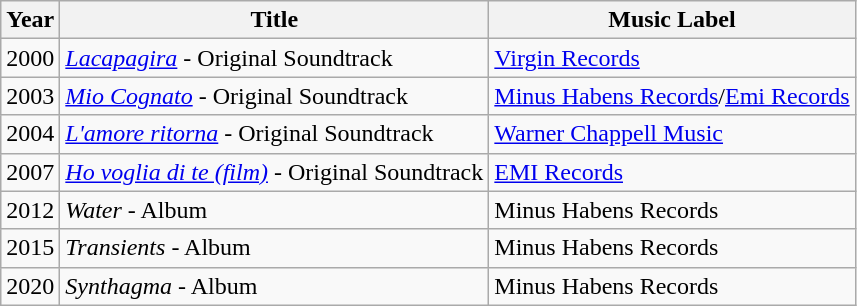<table class="wikitable sortable">
<tr>
<th>Year</th>
<th class="unsortable">Title</th>
<th class="unsortable">Music Label</th>
</tr>
<tr>
<td>2000</td>
<td><em><a href='#'>Lacapagira</a></em> - Original Soundtrack</td>
<td><a href='#'>Virgin Records</a></td>
</tr>
<tr>
<td>2003</td>
<td><em><a href='#'>Mio Cognato</a></em> - Original Soundtrack</td>
<td><a href='#'>Minus Habens Records</a>/<a href='#'>Emi Records</a></td>
</tr>
<tr>
<td>2004</td>
<td><em><a href='#'>L'amore ritorna</a></em> - Original Soundtrack</td>
<td><a href='#'>Warner Chappell Music</a></td>
</tr>
<tr>
<td>2007</td>
<td><em><a href='#'>Ho voglia di te (film)</a></em> - Original Soundtrack</td>
<td><a href='#'>EMI Records</a></td>
</tr>
<tr>
<td>2012</td>
<td><em>Water</em> - Album</td>
<td>Minus Habens Records</td>
</tr>
<tr>
<td>2015</td>
<td><em>Transients</em> - Album</td>
<td>Minus Habens Records</td>
</tr>
<tr>
<td>2020</td>
<td><em>Synthagma </em> - Album</td>
<td>Minus Habens Records</td>
</tr>
</table>
